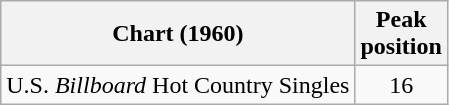<table class="wikitable">
<tr>
<th>Chart (1960)</th>
<th>Peak<br>position</th>
</tr>
<tr>
<td>U.S. <em>Billboard</em> Hot Country Singles</td>
<td align="center">16</td>
</tr>
</table>
